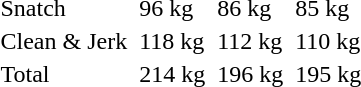<table>
<tr>
<td>Snatch</td>
<td></td>
<td>96 kg</td>
<td></td>
<td>86 kg</td>
<td></td>
<td>85 kg</td>
</tr>
<tr>
<td>Clean & Jerk</td>
<td></td>
<td>118 kg</td>
<td></td>
<td>112 kg</td>
<td></td>
<td>110 kg</td>
</tr>
<tr>
<td>Total</td>
<td></td>
<td>214 kg</td>
<td></td>
<td>196 kg</td>
<td></td>
<td>195 kg</td>
</tr>
</table>
